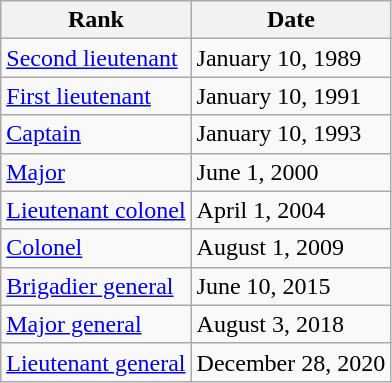<table class="wikitable">
<tr>
<th>Rank</th>
<th>Date</th>
</tr>
<tr>
<td> <a href='#'>Second lieutenant</a></td>
<td>January 10, 1989</td>
</tr>
<tr>
<td> <a href='#'>First lieutenant</a></td>
<td>January 10, 1991</td>
</tr>
<tr>
<td> <a href='#'>Captain</a></td>
<td>January 10, 1993</td>
</tr>
<tr>
<td> <a href='#'>Major</a></td>
<td>June 1, 2000</td>
</tr>
<tr>
<td> <a href='#'>Lieutenant colonel</a></td>
<td>April 1, 2004</td>
</tr>
<tr>
<td> <a href='#'>Colonel</a></td>
<td>August 1, 2009</td>
</tr>
<tr>
<td> <a href='#'>Brigadier general</a></td>
<td>June 10, 2015</td>
</tr>
<tr>
<td> <a href='#'>Major general</a></td>
<td>August 3, 2018</td>
</tr>
<tr>
<td> <a href='#'>Lieutenant general</a></td>
<td>December 28, 2020</td>
</tr>
</table>
